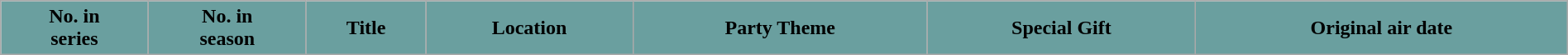<table class="wikitable plainrowheaders" style="width:100%;">
<tr>
<th style="background:#6A9F9F">No. in<br>series</th>
<th style="background:#6A9F9F">No. in<br>season</th>
<th style="background:#6A9F9F">Title</th>
<th style="background:#6A9F9F">Location</th>
<th style="background:#6A9F9F">Party Theme</th>
<th style="background:#6A9F9F">Special Gift</th>
<th style="background:#6A9F9F">Original air date<br>








</th>
</tr>
</table>
